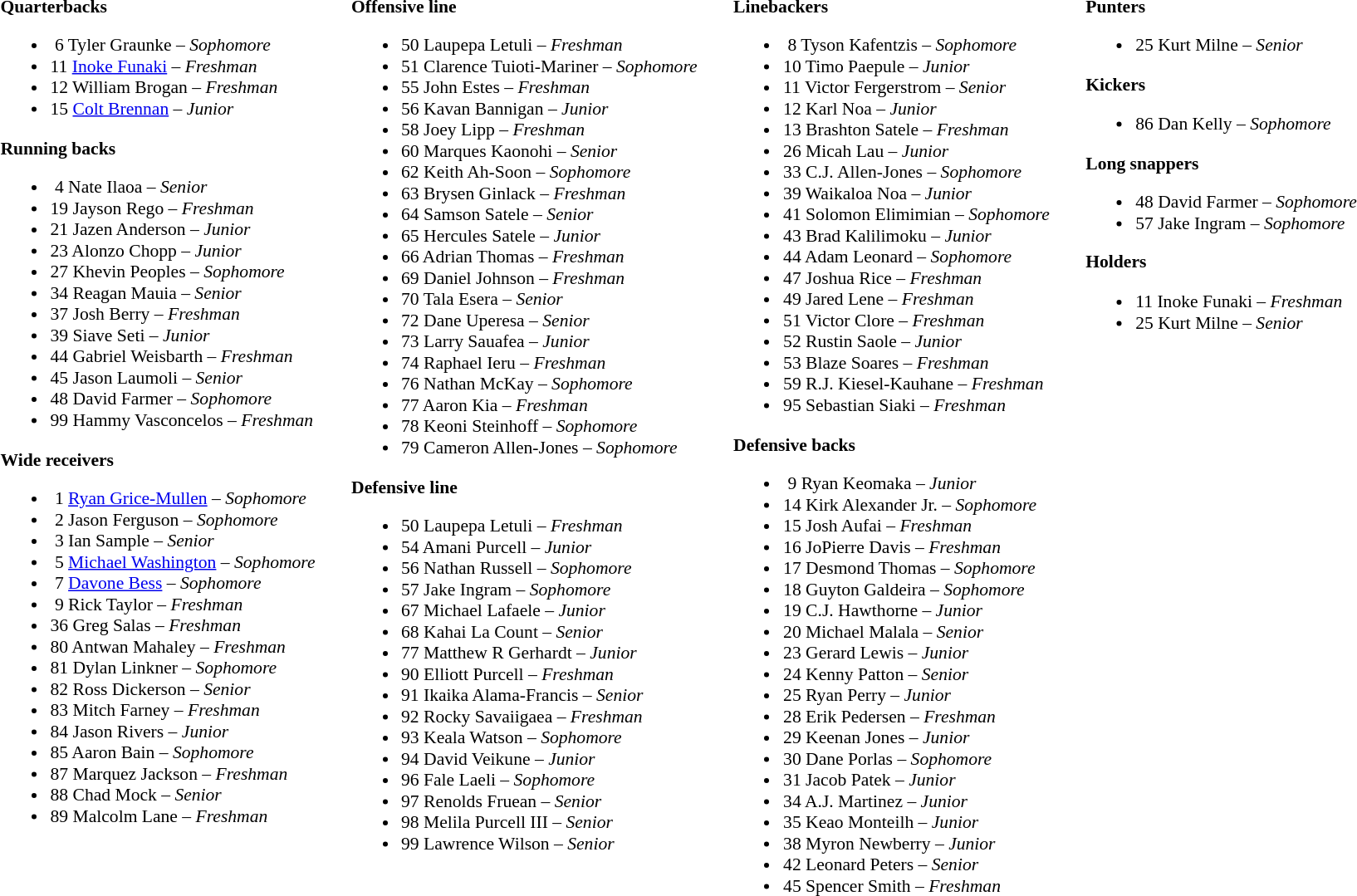<table class="toccolours" style="border-collapse: collapse; font-size:90%;">
<tr>
<td colspan="7" style="text-align:center;"></td>
</tr>
<tr>
<td valign="top"><br><strong>Quarterbacks</strong><ul><li> 6 Tyler Graunke – <em> Sophomore</em></li><li>11 <a href='#'>Inoke Funaki</a> – <em> Freshman</em></li><li>12 William Brogan – <em>Freshman</em></li><li>15 <a href='#'>Colt Brennan</a> – <em> Junior</em></li></ul><strong>Running backs</strong><ul><li> 4 Nate Ilaoa – <em> Senior</em></li><li>19 Jayson Rego – <em> Freshman</em></li><li>21 Jazen Anderson – <em>Junior</em></li><li>23 Alonzo Chopp – <em>Junior</em></li><li>27  Khevin Peoples – <em> Sophomore</em></li><li>34 Reagan Mauia – <em> Senior</em></li><li>37 Josh Berry – <em>Freshman</em></li><li>39 Siave Seti – <em> Junior</em></li><li>44 Gabriel Weisbarth – <em>Freshman</em></li><li>45 Jason Laumoli – <em>Senior</em></li><li>48 David Farmer – <em> Sophomore</em></li><li>99 Hammy Vasconcelos – <em> Freshman</em></li></ul><strong>Wide receivers</strong><ul><li> 1 <a href='#'>Ryan Grice-Mullen</a> –  <em>Sophomore</em></li><li> 2 Jason Ferguson –  <em>Sophomore</em></li><li> 3 Ian Sample –  <em>Senior</em></li><li> 5 <a href='#'>Michael Washington</a> – <em>Sophomore</em></li><li> 7 <a href='#'>Davone Bess</a> – <em>Sophomore</em></li><li> 9 Rick Taylor – <em>Freshman</em></li><li>36 Greg Salas – <em>Freshman</em></li><li>80 Antwan Mahaley –  <em>Freshman</em></li><li>81 Dylan Linkner –  <em>Sophomore</em></li><li>82 Ross Dickerson –  <em>Senior</em></li><li>83 Mitch Farney – <em>Freshman</em></li><li>84 Jason Rivers – <em>Junior</em></li><li>85 Aaron Bain – <em>Sophomore</em></li><li>87 Marquez Jackson –  <em>Freshman</em></li><li>88 Chad Mock –  <em>Senior</em></li><li>89 Malcolm Lane – <em>Freshman</em></li></ul></td>
<td width="25"> </td>
<td valign="top"><br><strong>Offensive line</strong><ul><li>50 Laupepa Letuli – <em> Freshman</em></li><li>51 Clarence Tuioti-Mariner – <em> Sophomore</em></li><li>55 John Estes – <em> Freshman</em></li><li>56 Kavan Bannigan – <em>Junior</em></li><li>58 Joey Lipp – <em>Freshman</em></li><li>60 Marques Kaonohi – <em> Senior</em></li><li>62 Keith Ah-Soon – <em> Sophomore</em></li><li>63 Brysen Ginlack – <em>Freshman</em></li><li>64 Samson Satele – <em> Senior</em></li><li>65 Hercules Satele – <em> Junior</em></li><li>66 Adrian Thomas – <em>Freshman</em></li><li>69 Daniel Johnson – <em> Freshman</em></li><li>70 Tala Esera – <em> Senior</em></li><li>72 Dane Uperesa – <em> Senior</em></li><li>73 Larry Sauafea – <em> Junior</em></li><li>74 Raphael Ieru – <em> Freshman</em></li><li>76 Nathan McKay – <em> Sophomore</em></li><li>77 Aaron Kia – <em> Freshman</em></li><li>78 Keoni Steinhoff – <em> Sophomore</em></li><li>79 Cameron Allen-Jones – <em>Sophomore</em></li></ul><strong>Defensive line</strong><ul><li>50 Laupepa Letuli – <em> Freshman</em></li><li>54 Amani Purcell – <em>Junior</em></li><li>56 Nathan Russell – <em>Sophomore</em></li><li>57 Jake Ingram – <em>Sophomore</em></li><li>67 Michael Lafaele – <em> Junior</em></li><li>68 Kahai La Count – <em> Senior</em></li><li>77 Matthew R Gerhardt – <em>Junior</em></li><li>90 Elliott Purcell – <em>Freshman</em></li><li>91 Ikaika Alama-Francis – <em>Senior</em></li><li>92 Rocky Savaiigaea – <em> Freshman</em></li><li>93 Keala Watson – <em>Sophomore</em></li><li>94 David Veikune – <em>Junior</em></li><li>96 Fale Laeli – <em> Sophomore</em></li><li>97 Renolds Fruean – <em> Senior</em></li><li>98 Melila Purcell III – <em>Senior</em></li><li>99 Lawrence Wilson – <em>Senior</em></li></ul></td>
<td width="25"> </td>
<td valign="top"><br><strong>Linebackers</strong><ul><li> 8  Tyson Kafentzis – <em> Sophomore</em></li><li>10 Timo Paepule – <em> Junior</em></li><li>11 Victor Fergerstrom – <em>Senior</em></li><li>12 Karl Noa – <em> Junior</em></li><li>13 Brashton Satele – <em> Freshman</em></li><li>26 Micah Lau – <em>Junior</em></li><li>33 C.J. Allen-Jones – <em> Sophomore</em></li><li>39 Waikaloa Noa – <em>Junior</em></li><li>41 Solomon Elimimian – <em>Sophomore</em></li><li>43 Brad Kalilimoku – <em>Junior</em></li><li>44 Adam Leonard – <em>Sophomore</em></li><li>47 Joshua Rice – <em> Freshman</em></li><li>49 Jared Lene – <em>Freshman</em></li><li>51 Victor Clore – <em>Freshman</em></li><li>52 Rustin Saole – <em> Junior</em></li><li>53 Blaze Soares – <em> Freshman</em></li><li>59 R.J. Kiesel-Kauhane – <em> Freshman</em></li><li>95 Sebastian Siaki – <em>Freshman</em></li></ul><strong>Defensive backs</strong><ul><li> 9 Ryan Keomaka – <em>Junior</em></li><li>14 Kirk Alexander Jr. – <em>Sophomore</em></li><li>15 Josh Aufai – <em> Freshman</em></li><li>16 JoPierre Davis – <em>Freshman</em></li><li>17 Desmond Thomas – <em>Sophomore</em></li><li>18 Guyton Galdeira – <em> Sophomore</em></li><li>19 C.J. Hawthorne – <em>Junior</em></li><li>20 Michael Malala – <em> Senior</em></li><li>23 Gerard Lewis – <em>Junior</em></li><li>24 Kenny Patton – <em>Senior</em></li><li>25 Ryan Perry – <em>Junior</em></li><li>28 Erik Pedersen – <em> Freshman</em></li><li>29 Keenan Jones – <em>Junior</em></li><li>30 Dane Porlas – <em> Sophomore</em></li><li>31 Jacob Patek – <em>Junior</em></li><li>34 A.J. Martinez – <em> Junior</em></li><li>35 Keao Monteilh – <em> Junior</em></li><li>38 Myron Newberry – <em>Junior</em></li><li>42 Leonard Peters – <em>Senior</em></li><li>45 Spencer Smith – <em>Freshman</em></li></ul></td>
<td width="25"> </td>
<td valign="top"><br><strong>Punters</strong><ul><li>25 Kurt Milne – <em> Senior</em></li></ul><strong>Kickers</strong><ul><li>86 Dan Kelly – <em>Sophomore</em></li></ul><strong>Long snappers</strong><ul><li>48 David Farmer – <em> Sophomore</em></li><li>57 Jake Ingram – <em>Sophomore</em></li></ul><strong>Holders</strong><ul><li>11 Inoke Funaki – <em> Freshman</em></li><li>25 Kurt Milne – <em> Senior</em></li></ul></td>
</tr>
</table>
